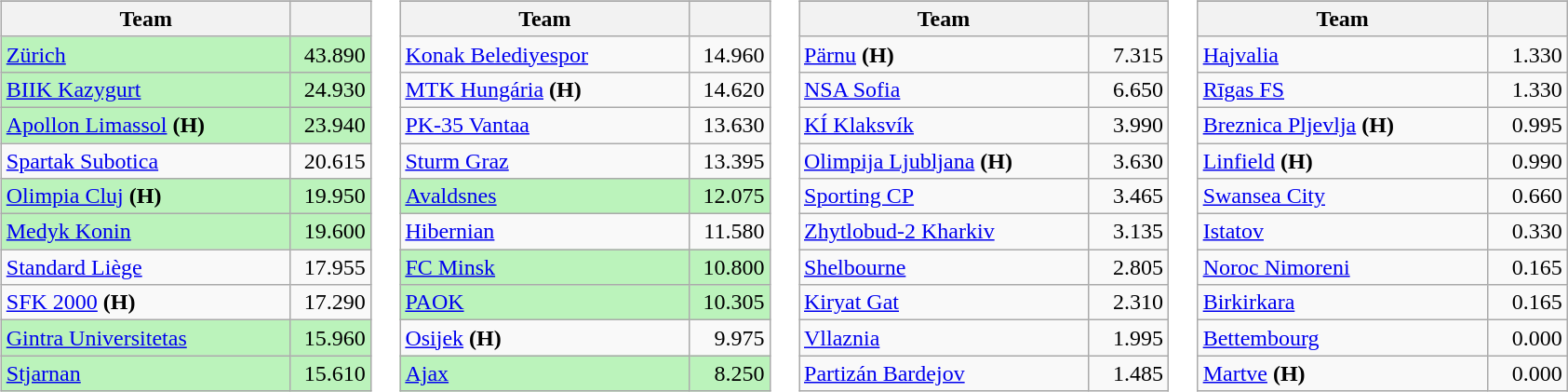<table>
<tr valign=top>
<td><br><table class="wikitable">
<tr>
</tr>
<tr>
<th width=200>Team</th>
<th width=50></th>
</tr>
<tr bgcolor=#BBF3BB>
<td> <a href='#'>Zürich</a></td>
<td align=right>43.890</td>
</tr>
<tr bgcolor=#BBF3BB>
<td> <a href='#'>BIIK Kazygurt</a></td>
<td align=right>24.930</td>
</tr>
<tr bgcolor=#BBF3BB>
<td> <a href='#'>Apollon Limassol</a> <strong>(H)</strong></td>
<td align=right>23.940</td>
</tr>
<tr>
<td> <a href='#'>Spartak Subotica</a></td>
<td align=right>20.615</td>
</tr>
<tr bgcolor=#BBF3BB>
<td> <a href='#'>Olimpia Cluj</a> <strong>(H)</strong></td>
<td align=right>19.950</td>
</tr>
<tr bgcolor=#BBF3BB>
<td> <a href='#'>Medyk Konin</a></td>
<td align=right>19.600</td>
</tr>
<tr>
<td> <a href='#'>Standard Liège</a></td>
<td align=right>17.955</td>
</tr>
<tr>
<td> <a href='#'>SFK 2000</a> <strong>(H)</strong></td>
<td align=right>17.290</td>
</tr>
<tr bgcolor=#BBF3BB>
<td> <a href='#'>Gintra Universitetas</a></td>
<td align=right>15.960</td>
</tr>
<tr bgcolor=#BBF3BB>
<td> <a href='#'>Stjarnan</a></td>
<td align=right>15.610</td>
</tr>
</table>
</td>
<td><br><table class="wikitable">
<tr>
</tr>
<tr>
<th width=200>Team</th>
<th width=50></th>
</tr>
<tr>
<td> <a href='#'>Konak Belediyespor</a></td>
<td align=right>14.960</td>
</tr>
<tr>
<td> <a href='#'>MTK Hungária</a> <strong>(H)</strong></td>
<td align=right>14.620</td>
</tr>
<tr>
<td> <a href='#'>PK-35 Vantaa</a></td>
<td align=right>13.630</td>
</tr>
<tr>
<td> <a href='#'>Sturm Graz</a></td>
<td align=right>13.395</td>
</tr>
<tr bgcolor=#BBF3BB>
<td> <a href='#'>Avaldsnes</a></td>
<td align=right>12.075</td>
</tr>
<tr>
<td> <a href='#'>Hibernian</a></td>
<td align=right>11.580</td>
</tr>
<tr bgcolor=#BBF3BB>
<td> <a href='#'>FC Minsk</a></td>
<td align=right>10.800</td>
</tr>
<tr bgcolor=#BBF3BB>
<td> <a href='#'>PAOK</a></td>
<td align=right>10.305</td>
</tr>
<tr>
<td> <a href='#'>Osijek</a> <strong>(H)</strong></td>
<td align=right>9.975</td>
</tr>
<tr bgcolor=#BBF3BB>
<td> <a href='#'>Ajax</a></td>
<td align=right>8.250</td>
</tr>
</table>
</td>
<td><br><table class="wikitable">
<tr>
</tr>
<tr>
<th width=200>Team</th>
<th width=50></th>
</tr>
<tr>
<td> <a href='#'>Pärnu</a> <strong>(H)</strong></td>
<td align=right>7.315</td>
</tr>
<tr>
<td> <a href='#'>NSA Sofia</a></td>
<td align=right>6.650</td>
</tr>
<tr>
<td> <a href='#'>KÍ Klaksvík</a></td>
<td align=right>3.990</td>
</tr>
<tr>
<td> <a href='#'>Olimpija Ljubljana</a> <strong>(H)</strong></td>
<td align=right>3.630</td>
</tr>
<tr>
<td> <a href='#'>Sporting CP</a></td>
<td align=right>3.465</td>
</tr>
<tr>
<td> <a href='#'>Zhytlobud-2 Kharkiv</a></td>
<td align=right>3.135</td>
</tr>
<tr>
<td> <a href='#'>Shelbourne</a></td>
<td align=right>2.805</td>
</tr>
<tr>
<td> <a href='#'>Kiryat Gat</a></td>
<td align=right>2.310</td>
</tr>
<tr>
<td> <a href='#'>Vllaznia</a></td>
<td align=right>1.995</td>
</tr>
<tr>
<td> <a href='#'>Partizán Bardejov</a></td>
<td align=right>1.485</td>
</tr>
</table>
</td>
<td><br><table class="wikitable">
<tr>
</tr>
<tr>
<th width=200>Team</th>
<th width=50></th>
</tr>
<tr>
<td> <a href='#'>Hajvalia</a></td>
<td align=right>1.330</td>
</tr>
<tr>
<td> <a href='#'>Rīgas FS</a></td>
<td align=right>1.330</td>
</tr>
<tr>
<td> <a href='#'>Breznica Pljevlja</a> <strong>(H)</strong></td>
<td align=right>0.995</td>
</tr>
<tr>
<td> <a href='#'>Linfield</a> <strong>(H)</strong></td>
<td align=right>0.990</td>
</tr>
<tr>
<td> <a href='#'>Swansea City</a></td>
<td align=right>0.660</td>
</tr>
<tr>
<td> <a href='#'>Istatov</a></td>
<td align=right>0.330</td>
</tr>
<tr>
<td> <a href='#'>Noroc Nimoreni</a></td>
<td align=right>0.165</td>
</tr>
<tr>
<td> <a href='#'>Birkirkara</a></td>
<td align=right>0.165</td>
</tr>
<tr>
<td> <a href='#'>Bettembourg</a></td>
<td align=right>0.000</td>
</tr>
<tr>
<td> <a href='#'>Martve</a> <strong>(H)</strong></td>
<td align=right>0.000</td>
</tr>
</table>
</td>
</tr>
</table>
